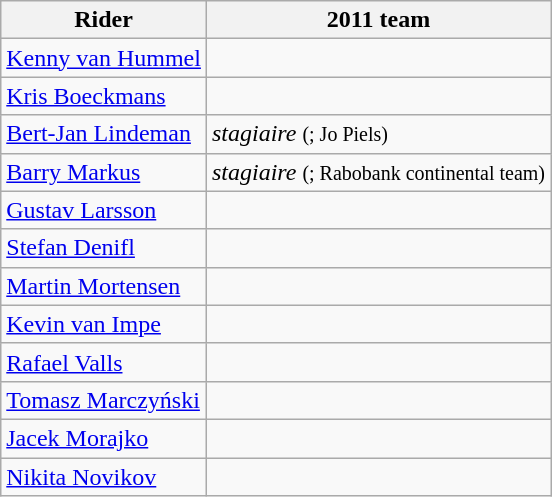<table class="wikitable">
<tr>
<th>Rider</th>
<th>2011 team</th>
</tr>
<tr>
<td><a href='#'>Kenny van Hummel</a></td>
<td></td>
</tr>
<tr>
<td><a href='#'>Kris Boeckmans</a></td>
<td></td>
</tr>
<tr>
<td><a href='#'>Bert-Jan Lindeman</a></td>
<td><em>stagiaire</em> <small>(; Jo Piels)</small></td>
</tr>
<tr>
<td><a href='#'>Barry Markus</a></td>
<td><em>stagiaire</em>  <small>(; Rabobank continental team)</small></td>
</tr>
<tr>
<td><a href='#'>Gustav Larsson</a></td>
<td></td>
</tr>
<tr>
<td><a href='#'>Stefan Denifl</a></td>
<td></td>
</tr>
<tr>
<td><a href='#'>Martin Mortensen</a></td>
<td></td>
</tr>
<tr>
<td><a href='#'>Kevin van Impe</a></td>
<td></td>
</tr>
<tr>
<td><a href='#'>Rafael Valls</a></td>
<td></td>
</tr>
<tr>
<td><a href='#'>Tomasz Marczyński</a></td>
<td></td>
</tr>
<tr>
<td><a href='#'>Jacek Morajko</a></td>
<td></td>
</tr>
<tr>
<td><a href='#'>Nikita Novikov</a></td>
<td></td>
</tr>
</table>
